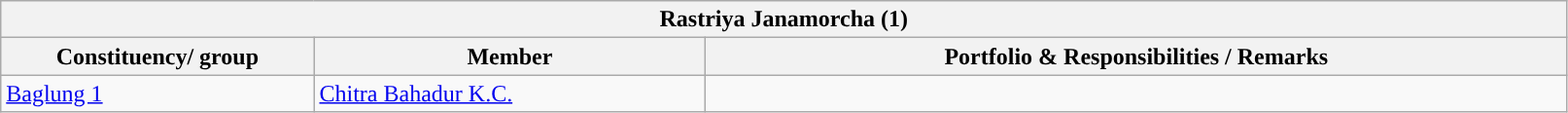<table class="wikitable">
<tr>
<th colspan="3" style="width: 800pt; background:">Rastriya Janamorcha (1)</th>
</tr>
<tr>
<th style="width:20%;">Constituency/ group</th>
<th style="width:25%;">Member</th>
<th>Portfolio & Responsibilities / Remarks</th>
</tr>
<tr>
<td><a href='#'>Baglung 1</a></td>
<td><a href='#'>Chitra Bahadur K.C.</a></td>
<td></td>
</tr>
</table>
